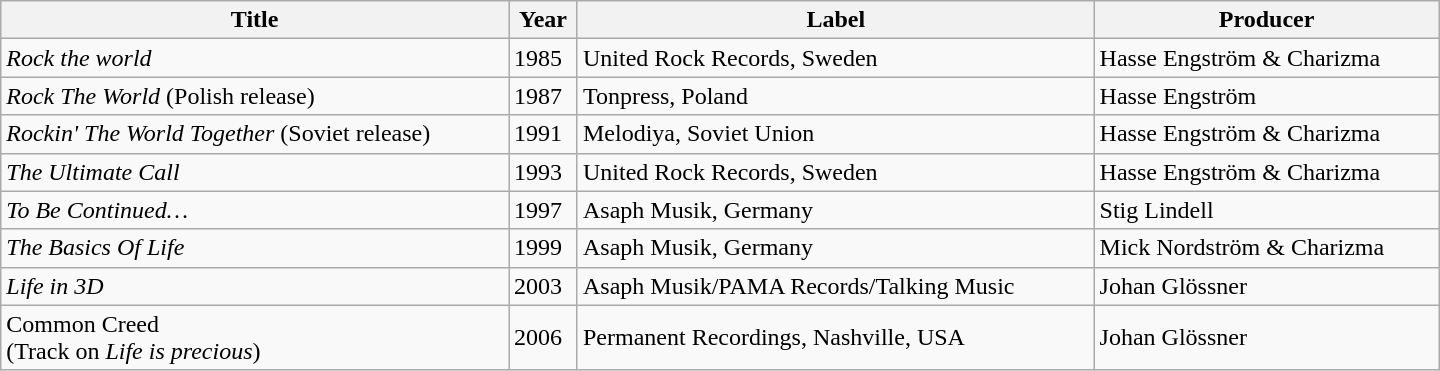<table class="wikitable" style="width:60em">
<tr>
<th>Title</th>
<th>Year</th>
<th>Label</th>
<th>Producer</th>
</tr>
<tr>
<td><em>Rock the world</em></td>
<td>1985</td>
<td>United Rock Records, Sweden</td>
<td>Hasse Engström & Charizma</td>
</tr>
<tr>
<td><em>Rock The World</em> (Polish release)</td>
<td>1987</td>
<td>Tonpress, Poland</td>
<td>Hasse Engström</td>
</tr>
<tr>
<td><em>Rockin' The World Together</em> (Soviet release)</td>
<td>1991</td>
<td>Melodiya, Soviet Union</td>
<td>Hasse Engström & Charizma</td>
</tr>
<tr>
<td><em>The Ultimate Call</em></td>
<td>1993</td>
<td>United Rock Records, Sweden</td>
<td>Hasse Engström & Charizma</td>
</tr>
<tr>
<td><em>To Be Continued…</em></td>
<td>1997</td>
<td>Asaph Musik, Germany</td>
<td>Stig Lindell</td>
</tr>
<tr>
<td><em>The Basics Of Life</em></td>
<td>1999</td>
<td>Asaph Musik, Germany</td>
<td>Mick Nordström & Charizma</td>
</tr>
<tr>
<td><em>Life in 3D</em></td>
<td>2003</td>
<td>Asaph Musik/PAMA Records/Talking Music</td>
<td>Johan Glössner</td>
</tr>
<tr>
<td>Common Creed <br>(Track on <em>Life is precious</em>)</td>
<td>2006</td>
<td>Permanent Recordings, Nashville, USA</td>
<td>Johan Glössner</td>
</tr>
</table>
